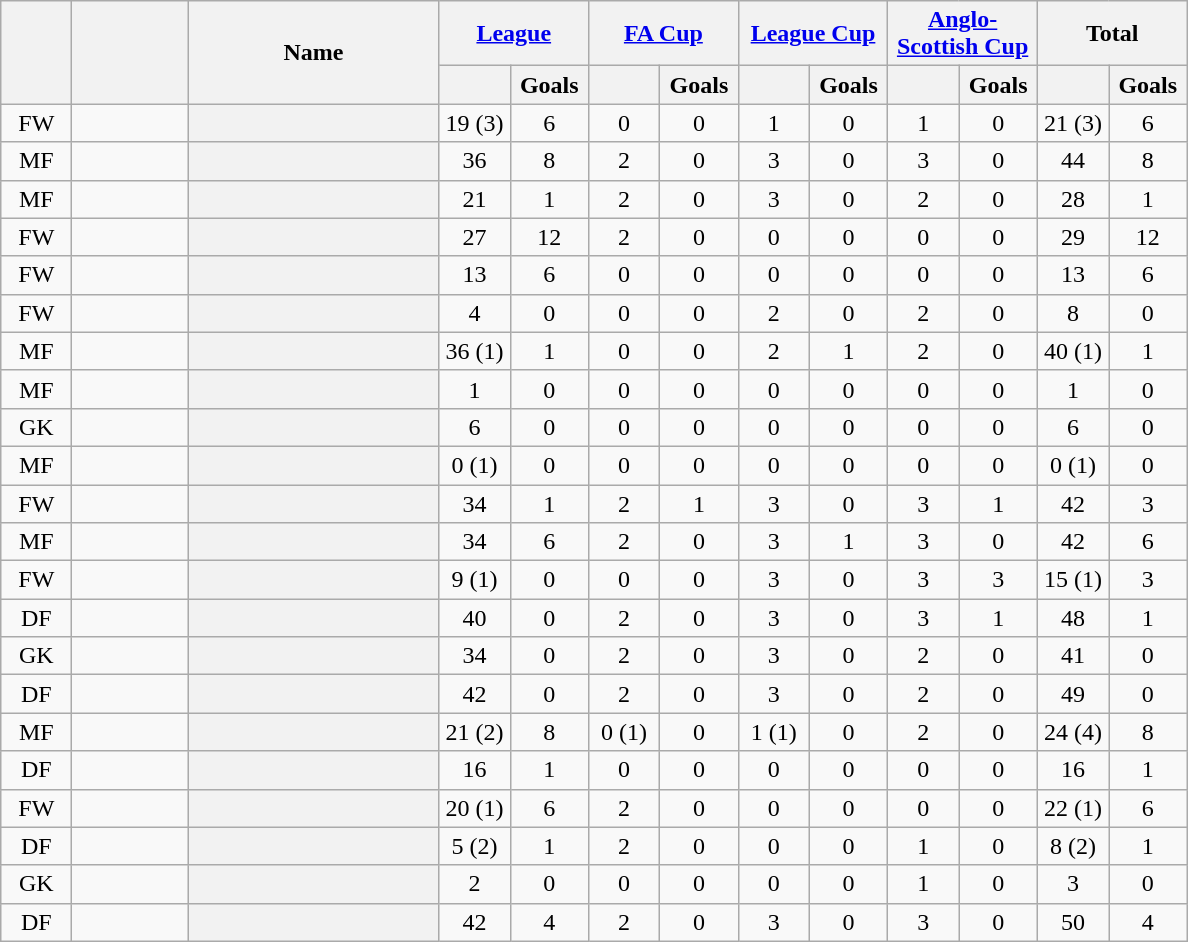<table class="wikitable plainrowheaders" style="text-align:center;">
<tr>
<th rowspan="2" scope="col" width="40"></th>
<th rowspan="2" scope="col" width="70"></th>
<th rowspan="2" scope="col" width="160" scope=col>Name</th>
<th colspan="2"><a href='#'>League</a></th>
<th colspan="2"><a href='#'>FA Cup</a></th>
<th colspan="2"><a href='#'>League Cup</a></th>
<th colspan="2"><a href='#'>Anglo-Scottish Cup</a></th>
<th colspan="2">Total</th>
</tr>
<tr>
<th scope="col" width="40"></th>
<th scope="col" width="45">Goals</th>
<th scope="col" width="40"></th>
<th scope="col" width="45">Goals</th>
<th scope="col" width="40"></th>
<th scope="col" width="45">Goals</th>
<th scope="col" width="40"></th>
<th scope="col" width="45">Goals</th>
<th scope="col" width="40"></th>
<th scope="col" width="45">Goals</th>
</tr>
<tr>
<td>FW</td>
<td></td>
<th scope=row></th>
<td>19 (3)</td>
<td>6</td>
<td>0</td>
<td>0</td>
<td>1</td>
<td>0</td>
<td>1</td>
<td>0</td>
<td>21 (3)</td>
<td>6</td>
</tr>
<tr>
<td>MF</td>
<td></td>
<th scope=row></th>
<td>36</td>
<td>8</td>
<td>2</td>
<td>0</td>
<td>3</td>
<td>0</td>
<td>3</td>
<td>0</td>
<td>44</td>
<td>8</td>
</tr>
<tr>
<td>MF</td>
<td></td>
<th scope=row></th>
<td>21</td>
<td>1</td>
<td>2</td>
<td>0</td>
<td>3</td>
<td>0</td>
<td>2</td>
<td>0</td>
<td>28</td>
<td>1</td>
</tr>
<tr>
<td>FW</td>
<td></td>
<th scope=row></th>
<td>27</td>
<td>12</td>
<td>2</td>
<td>0</td>
<td>0</td>
<td>0</td>
<td>0</td>
<td>0</td>
<td>29</td>
<td>12</td>
</tr>
<tr>
<td>FW</td>
<td></td>
<th scope=row></th>
<td>13</td>
<td>6</td>
<td>0</td>
<td>0</td>
<td>0</td>
<td>0</td>
<td>0</td>
<td>0</td>
<td>13</td>
<td>6</td>
</tr>
<tr>
<td>FW</td>
<td></td>
<th scope=row></th>
<td>4</td>
<td>0</td>
<td>0</td>
<td>0</td>
<td>2</td>
<td>0</td>
<td>2</td>
<td>0</td>
<td>8</td>
<td>0</td>
</tr>
<tr>
<td>MF</td>
<td></td>
<th scope=row></th>
<td>36 (1)</td>
<td>1</td>
<td>0</td>
<td>0</td>
<td>2</td>
<td>1</td>
<td>2</td>
<td>0</td>
<td>40 (1)</td>
<td>1</td>
</tr>
<tr>
<td>MF</td>
<td></td>
<th scope=row></th>
<td>1</td>
<td>0</td>
<td>0</td>
<td>0</td>
<td>0</td>
<td>0</td>
<td>0</td>
<td>0</td>
<td>1</td>
<td>0</td>
</tr>
<tr>
<td>GK</td>
<td></td>
<th scope=row></th>
<td>6</td>
<td>0</td>
<td>0</td>
<td>0</td>
<td>0</td>
<td>0</td>
<td>0</td>
<td>0</td>
<td>6</td>
<td>0</td>
</tr>
<tr>
<td>MF</td>
<td></td>
<th scope=row></th>
<td>0 (1)</td>
<td>0</td>
<td>0</td>
<td>0</td>
<td>0</td>
<td>0</td>
<td>0</td>
<td>0</td>
<td>0 (1)</td>
<td>0</td>
</tr>
<tr>
<td>FW</td>
<td></td>
<th scope=row></th>
<td>34</td>
<td>1</td>
<td>2</td>
<td>1</td>
<td>3</td>
<td>0</td>
<td>3</td>
<td>1</td>
<td>42</td>
<td>3</td>
</tr>
<tr>
<td>MF</td>
<td></td>
<th scope=row></th>
<td>34</td>
<td>6</td>
<td>2</td>
<td>0</td>
<td>3</td>
<td>1</td>
<td>3</td>
<td>0</td>
<td>42</td>
<td>6</td>
</tr>
<tr>
<td>FW</td>
<td></td>
<th scope=row></th>
<td>9 (1)</td>
<td>0</td>
<td>0</td>
<td>0</td>
<td>3</td>
<td>0</td>
<td>3</td>
<td>3</td>
<td>15 (1)</td>
<td>3</td>
</tr>
<tr>
<td>DF</td>
<td></td>
<th scope=row></th>
<td>40</td>
<td>0</td>
<td>2</td>
<td>0</td>
<td>3</td>
<td>0</td>
<td>3</td>
<td>1</td>
<td>48</td>
<td>1</td>
</tr>
<tr>
<td>GK</td>
<td></td>
<th scope=row></th>
<td>34</td>
<td>0</td>
<td>2</td>
<td>0</td>
<td>3</td>
<td>0</td>
<td>2</td>
<td>0</td>
<td>41</td>
<td>0</td>
</tr>
<tr>
<td>DF</td>
<td></td>
<th scope=row></th>
<td>42</td>
<td>0</td>
<td>2</td>
<td>0</td>
<td>3</td>
<td>0</td>
<td>2</td>
<td>0</td>
<td>49</td>
<td>0</td>
</tr>
<tr>
<td>MF</td>
<td></td>
<th scope=row></th>
<td>21 (2)</td>
<td>8</td>
<td>0 (1)</td>
<td>0</td>
<td>1 (1)</td>
<td>0</td>
<td>2</td>
<td>0</td>
<td>24 (4)</td>
<td>8</td>
</tr>
<tr>
<td>DF</td>
<td></td>
<th scope=row></th>
<td>16</td>
<td>1</td>
<td>0</td>
<td>0</td>
<td>0</td>
<td>0</td>
<td>0</td>
<td>0</td>
<td>16</td>
<td>1</td>
</tr>
<tr>
<td>FW</td>
<td></td>
<th scope=row></th>
<td>20 (1)</td>
<td>6</td>
<td>2</td>
<td>0</td>
<td>0</td>
<td>0</td>
<td>0</td>
<td>0</td>
<td>22 (1)</td>
<td>6</td>
</tr>
<tr>
<td>DF</td>
<td></td>
<th scope=row></th>
<td>5 (2)</td>
<td>1</td>
<td>2</td>
<td>0</td>
<td>0</td>
<td>0</td>
<td>1</td>
<td>0</td>
<td>8 (2)</td>
<td>1</td>
</tr>
<tr>
<td>GK</td>
<td></td>
<th scope=row></th>
<td>2</td>
<td>0</td>
<td>0</td>
<td>0</td>
<td>0</td>
<td>0</td>
<td>1</td>
<td>0</td>
<td>3</td>
<td>0</td>
</tr>
<tr>
<td>DF</td>
<td></td>
<th scope=row></th>
<td>42</td>
<td>4</td>
<td>2</td>
<td>0</td>
<td>3</td>
<td>0</td>
<td>3</td>
<td>0</td>
<td>50</td>
<td>4</td>
</tr>
</table>
